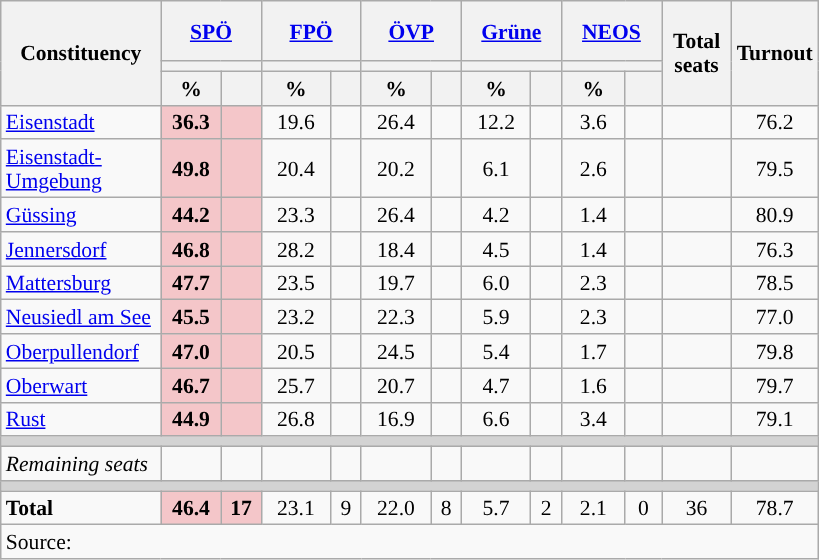<table class="wikitable" style="text-align:center;font-size:90%;line-height:16px">
<tr style="height:40px;">
<th style="width:100px;" rowspan="3">Constituency</th>
<th style="width:60px;" colspan="2"><a href='#'>SPÖ</a></th>
<th style="width:60px;" colspan="2"><a href='#'>FPÖ</a></th>
<th style="width:60px;" colspan="2"><a href='#'>ÖVP</a></th>
<th style="width:60px;" colspan="2"><a href='#'>Grüne</a></th>
<th style="width:60px;" colspan="2"><a href='#'>NEOS</a></th>
<th class="unsortable" style="width:40px;" rowspan="3">Total<br>seats</th>
<th class="unsortable" style="width:40px;" rowspan="3">Turnout</th>
</tr>
<tr>
<th colspan="2" style="background:"></th>
<th colspan="2" style="background:"></th>
<th colspan="2" style="background:"></th>
<th colspan="2" style="background:"></th>
<th colspan="2" style="background:"></th>
</tr>
<tr>
<th class=unsortable>%</th>
<th class=unsortable></th>
<th class=unsortable>%</th>
<th class=unsortable></th>
<th class=unsortable>%</th>
<th class=unsortable></th>
<th class=unsortable>%</th>
<th class=unsortable></th>
<th class=unsortable>%</th>
<th class=unsortable></th>
</tr>
<tr>
<td align=left><a href='#'>Eisenstadt</a></td>
<td bgcolor="#F4C6C9"><strong>36.3</strong></td>
<td bgcolor="#F4C6C9"></td>
<td>19.6</td>
<td></td>
<td>26.4</td>
<td></td>
<td>12.2</td>
<td></td>
<td>3.6</td>
<td></td>
<td></td>
<td>76.2</td>
</tr>
<tr>
<td align=left><a href='#'>Eisenstadt-Umgebung</a></td>
<td bgcolor="#F4C6C9"><strong>49.8</strong></td>
<td bgcolor="#F4C6C9"></td>
<td>20.4</td>
<td></td>
<td>20.2</td>
<td></td>
<td>6.1</td>
<td></td>
<td>2.6</td>
<td></td>
<td></td>
<td>79.5</td>
</tr>
<tr>
<td align="left"><a href='#'>Güssing</a></td>
<td bgcolor="#F4C6C9"><strong>44.2</strong></td>
<td bgcolor="#F4C6C9"></td>
<td>23.3</td>
<td></td>
<td>26.4</td>
<td></td>
<td>4.2</td>
<td></td>
<td>1.4</td>
<td></td>
<td></td>
<td>80.9</td>
</tr>
<tr>
<td align="left"><a href='#'>Jennersdorf</a></td>
<td bgcolor="#F4C6C9"><strong>46.8</strong></td>
<td bgcolor="#F4C6C9"></td>
<td>28.2</td>
<td></td>
<td>18.4</td>
<td></td>
<td>4.5</td>
<td></td>
<td>1.4</td>
<td></td>
<td></td>
<td>76.3</td>
</tr>
<tr>
<td align="left"><a href='#'>Mattersburg</a></td>
<td bgcolor="#F4C6C9"><strong>47.7</strong></td>
<td bgcolor="#F4C6C9"></td>
<td>23.5</td>
<td></td>
<td>19.7</td>
<td></td>
<td>6.0</td>
<td></td>
<td>2.3</td>
<td></td>
<td></td>
<td>78.5</td>
</tr>
<tr>
<td align="left"><a href='#'>Neusiedl am See</a></td>
<td bgcolor="#F4C6C9"><strong>45.5</strong></td>
<td bgcolor="#F4C6C9"></td>
<td>23.2</td>
<td></td>
<td>22.3</td>
<td></td>
<td>5.9</td>
<td></td>
<td>2.3</td>
<td></td>
<td></td>
<td>77.0</td>
</tr>
<tr>
<td align="left"><a href='#'>Oberpullendorf</a></td>
<td bgcolor="#F4C6C9"><strong>47.0</strong></td>
<td bgcolor="#F4C6C9"></td>
<td>20.5</td>
<td></td>
<td>24.5</td>
<td></td>
<td>5.4</td>
<td></td>
<td>1.7</td>
<td></td>
<td></td>
<td>79.8</td>
</tr>
<tr>
<td align="left"><a href='#'>Oberwart</a></td>
<td bgcolor="#F4C6C9"><strong>46.7</strong></td>
<td bgcolor="#F4C6C9"></td>
<td>25.7</td>
<td></td>
<td>20.7</td>
<td></td>
<td>4.7</td>
<td></td>
<td>1.6</td>
<td></td>
<td></td>
<td>79.7</td>
</tr>
<tr>
<td align=left><a href='#'>Rust</a></td>
<td bgcolor="#F4C6C9"><strong>44.9</strong></td>
<td bgcolor="#F4C6C9"></td>
<td>26.8</td>
<td></td>
<td>16.9</td>
<td></td>
<td>6.6</td>
<td></td>
<td>3.4</td>
<td></td>
<td></td>
<td>79.1</td>
</tr>
<tr>
<td colspan="14" bgcolor="lightgrey"></td>
</tr>
<tr>
<td align=left><em>Remaining seats</em></td>
<td></td>
<td></td>
<td></td>
<td></td>
<td></td>
<td></td>
<td></td>
<td></td>
<td></td>
<td></td>
<td></td>
<td></td>
</tr>
<tr>
<td colspan="14" bgcolor="lightgrey"></td>
</tr>
<tr>
<td align=left><strong>Total</strong></td>
<td bgcolor=#F4C6C9><strong>46.4</strong></td>
<td bgcolor="#F4C6C9"><strong>17</strong></td>
<td>23.1</td>
<td>9</td>
<td>22.0</td>
<td>8</td>
<td>5.7</td>
<td>2</td>
<td>2.1</td>
<td>0</td>
<td>36</td>
<td>78.7</td>
</tr>
<tr class=sortbottom>
<td colspan="14" align="left">Source:  </td>
</tr>
</table>
